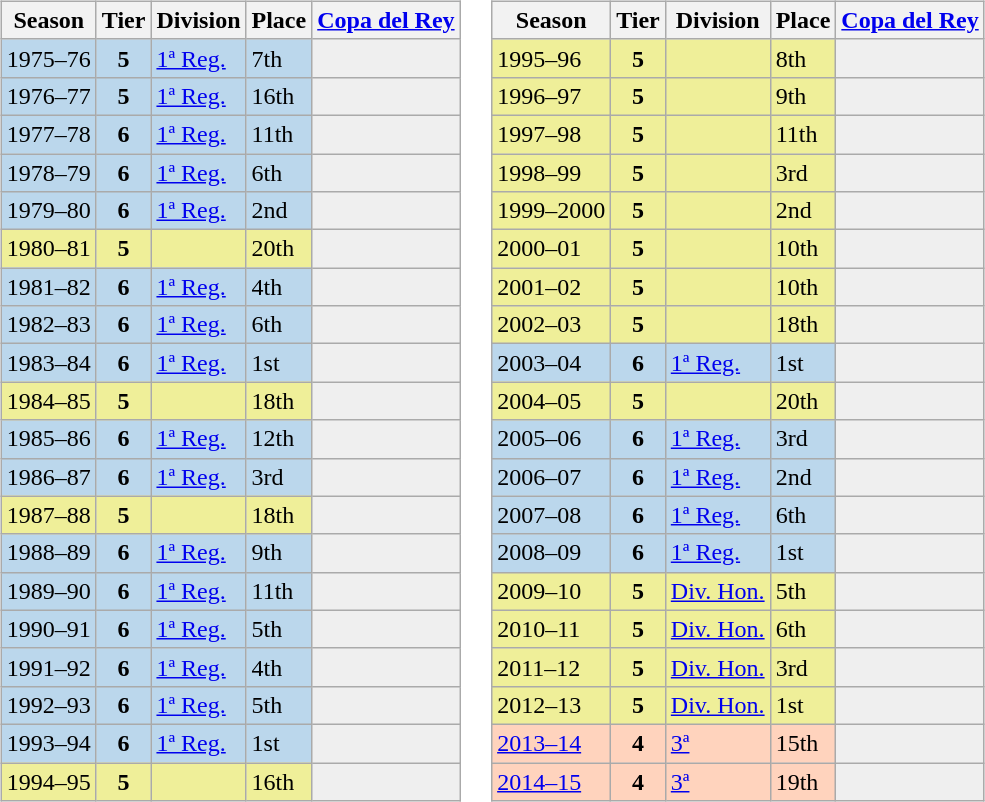<table>
<tr>
<td valign="top" width=0%><br><table class="wikitable">
<tr style="background:#f0f6fa;">
<th>Season</th>
<th>Tier</th>
<th>Division</th>
<th>Place</th>
<th><a href='#'>Copa del Rey</a></th>
</tr>
<tr>
<td style="background:#BBD7EC;">1975–76</td>
<th style="background:#BBD7EC;">5</th>
<td style="background:#BBD7EC;"><a href='#'>1ª Reg.</a></td>
<td style="background:#BBD7EC;">7th</td>
<th style="background:#EFEFEF;"></th>
</tr>
<tr>
<td style="background:#BBD7EC;">1976–77</td>
<th style="background:#BBD7EC;">5</th>
<td style="background:#BBD7EC;"><a href='#'>1ª Reg.</a></td>
<td style="background:#BBD7EC;">16th</td>
<th style="background:#EFEFEF;"></th>
</tr>
<tr>
<td style="background:#BBD7EC;">1977–78</td>
<th style="background:#BBD7EC;">6</th>
<td style="background:#BBD7EC;"><a href='#'>1ª Reg.</a></td>
<td style="background:#BBD7EC;">11th</td>
<th style="background:#EFEFEF;"></th>
</tr>
<tr>
<td style="background:#BBD7EC;">1978–79</td>
<th style="background:#BBD7EC;">6</th>
<td style="background:#BBD7EC;"><a href='#'>1ª Reg.</a></td>
<td style="background:#BBD7EC;">6th</td>
<th style="background:#EFEFEF;"></th>
</tr>
<tr>
<td style="background:#BBD7EC;">1979–80</td>
<th style="background:#BBD7EC;">6</th>
<td style="background:#BBD7EC;"><a href='#'>1ª Reg.</a></td>
<td style="background:#BBD7EC;">2nd</td>
<th style="background:#EFEFEF;"></th>
</tr>
<tr>
<td style="background:#EFEF99;">1980–81</td>
<th style="background:#EFEF99;">5</th>
<td style="background:#EFEF99;"></td>
<td style="background:#EFEF99;">20th</td>
<th style="background:#EFEFEF;"></th>
</tr>
<tr>
<td style="background:#BBD7EC;">1981–82</td>
<th style="background:#BBD7EC;">6</th>
<td style="background:#BBD7EC;"><a href='#'>1ª Reg.</a></td>
<td style="background:#BBD7EC;">4th</td>
<th style="background:#EFEFEF;"></th>
</tr>
<tr>
<td style="background:#BBD7EC;">1982–83</td>
<th style="background:#BBD7EC;">6</th>
<td style="background:#BBD7EC;"><a href='#'>1ª Reg.</a></td>
<td style="background:#BBD7EC;">6th</td>
<th style="background:#EFEFEF;"></th>
</tr>
<tr>
<td style="background:#BBD7EC;">1983–84</td>
<th style="background:#BBD7EC;">6</th>
<td style="background:#BBD7EC;"><a href='#'>1ª Reg.</a></td>
<td style="background:#BBD7EC;">1st</td>
<th style="background:#EFEFEF;"></th>
</tr>
<tr>
<td style="background:#EFEF99;">1984–85</td>
<th style="background:#EFEF99;">5</th>
<td style="background:#EFEF99;"></td>
<td style="background:#EFEF99;">18th</td>
<th style="background:#EFEFEF;"></th>
</tr>
<tr>
<td style="background:#BBD7EC;">1985–86</td>
<th style="background:#BBD7EC;">6</th>
<td style="background:#BBD7EC;"><a href='#'>1ª Reg.</a></td>
<td style="background:#BBD7EC;">12th</td>
<th style="background:#EFEFEF;"></th>
</tr>
<tr>
<td style="background:#BBD7EC;">1986–87</td>
<th style="background:#BBD7EC;">6</th>
<td style="background:#BBD7EC;"><a href='#'>1ª Reg.</a></td>
<td style="background:#BBD7EC;">3rd</td>
<th style="background:#EFEFEF;"></th>
</tr>
<tr>
<td style="background:#EFEF99;">1987–88</td>
<th style="background:#EFEF99;">5</th>
<td style="background:#EFEF99;"></td>
<td style="background:#EFEF99;">18th</td>
<th style="background:#EFEFEF;"></th>
</tr>
<tr>
<td style="background:#BBD7EC;">1988–89</td>
<th style="background:#BBD7EC;">6</th>
<td style="background:#BBD7EC;"><a href='#'>1ª Reg.</a></td>
<td style="background:#BBD7EC;">9th</td>
<th style="background:#EFEFEF;"></th>
</tr>
<tr>
<td style="background:#BBD7EC;">1989–90</td>
<th style="background:#BBD7EC;">6</th>
<td style="background:#BBD7EC;"><a href='#'>1ª Reg.</a></td>
<td style="background:#BBD7EC;">11th</td>
<th style="background:#EFEFEF;"></th>
</tr>
<tr>
<td style="background:#BBD7EC;">1990–91</td>
<th style="background:#BBD7EC;">6</th>
<td style="background:#BBD7EC;"><a href='#'>1ª Reg.</a></td>
<td style="background:#BBD7EC;">5th</td>
<th style="background:#EFEFEF;"></th>
</tr>
<tr>
<td style="background:#BBD7EC;">1991–92</td>
<th style="background:#BBD7EC;">6</th>
<td style="background:#BBD7EC;"><a href='#'>1ª Reg.</a></td>
<td style="background:#BBD7EC;">4th</td>
<th style="background:#EFEFEF;"></th>
</tr>
<tr>
<td style="background:#BBD7EC;">1992–93</td>
<th style="background:#BBD7EC;">6</th>
<td style="background:#BBD7EC;"><a href='#'>1ª Reg.</a></td>
<td style="background:#BBD7EC;">5th</td>
<th style="background:#EFEFEF;"></th>
</tr>
<tr>
<td style="background:#BBD7EC;">1993–94</td>
<th style="background:#BBD7EC;">6</th>
<td style="background:#BBD7EC;"><a href='#'>1ª Reg.</a></td>
<td style="background:#BBD7EC;">1st</td>
<th style="background:#EFEFEF;"></th>
</tr>
<tr>
<td style="background:#EFEF99;">1994–95</td>
<th style="background:#EFEF99;">5</th>
<td style="background:#EFEF99;"></td>
<td style="background:#EFEF99;">16th</td>
<th style="background:#EFEFEF;"></th>
</tr>
</table>
</td>
<td valign="top" width=0%><br><table class="wikitable">
<tr style="background:#f0f6fa;">
<th>Season</th>
<th>Tier</th>
<th>Division</th>
<th>Place</th>
<th><a href='#'>Copa del Rey</a></th>
</tr>
<tr>
<td style="background:#EFEF99;">1995–96</td>
<th style="background:#EFEF99;">5</th>
<td style="background:#EFEF99;"></td>
<td style="background:#EFEF99;">8th</td>
<th style="background:#EFEFEF;"></th>
</tr>
<tr>
<td style="background:#EFEF99;">1996–97</td>
<th style="background:#EFEF99;">5</th>
<td style="background:#EFEF99;"></td>
<td style="background:#EFEF99;">9th</td>
<th style="background:#EFEFEF;"></th>
</tr>
<tr>
<td style="background:#EFEF99;">1997–98</td>
<th style="background:#EFEF99;">5</th>
<td style="background:#EFEF99;"></td>
<td style="background:#EFEF99;">11th</td>
<th style="background:#EFEFEF;"></th>
</tr>
<tr>
<td style="background:#EFEF99;">1998–99</td>
<th style="background:#EFEF99;">5</th>
<td style="background:#EFEF99;"></td>
<td style="background:#EFEF99;">3rd</td>
<th style="background:#EFEFEF;"></th>
</tr>
<tr>
<td style="background:#EFEF99;">1999–2000</td>
<th style="background:#EFEF99;">5</th>
<td style="background:#EFEF99;"></td>
<td style="background:#EFEF99;">2nd</td>
<th style="background:#EFEFEF;"></th>
</tr>
<tr>
<td style="background:#EFEF99;">2000–01</td>
<th style="background:#EFEF99;">5</th>
<td style="background:#EFEF99;"></td>
<td style="background:#EFEF99;">10th</td>
<th style="background:#EFEFEF;"></th>
</tr>
<tr>
<td style="background:#EFEF99;">2001–02</td>
<th style="background:#EFEF99;">5</th>
<td style="background:#EFEF99;"></td>
<td style="background:#EFEF99;">10th</td>
<th style="background:#EFEFEF;"></th>
</tr>
<tr>
<td style="background:#EFEF99;">2002–03</td>
<th style="background:#EFEF99;">5</th>
<td style="background:#EFEF99;"></td>
<td style="background:#EFEF99;">18th</td>
<th style="background:#EFEFEF;"></th>
</tr>
<tr>
<td style="background:#BBD7EC;">2003–04</td>
<th style="background:#BBD7EC;">6</th>
<td style="background:#BBD7EC;"><a href='#'>1ª Reg.</a></td>
<td style="background:#BBD7EC;">1st</td>
<th style="background:#EFEFEF;"></th>
</tr>
<tr>
<td style="background:#EFEF99;">2004–05</td>
<th style="background:#EFEF99;">5</th>
<td style="background:#EFEF99;"></td>
<td style="background:#EFEF99;">20th</td>
<th style="background:#EFEFEF;"></th>
</tr>
<tr>
<td style="background:#BBD7EC;">2005–06</td>
<th style="background:#BBD7EC;">6</th>
<td style="background:#BBD7EC;"><a href='#'>1ª Reg.</a></td>
<td style="background:#BBD7EC;">3rd</td>
<th style="background:#EFEFEF;"></th>
</tr>
<tr>
<td style="background:#BBD7EC;">2006–07</td>
<th style="background:#BBD7EC;">6</th>
<td style="background:#BBD7EC;"><a href='#'>1ª Reg.</a></td>
<td style="background:#BBD7EC;">2nd</td>
<th style="background:#EFEFEF;"></th>
</tr>
<tr>
<td style="background:#BBD7EC;">2007–08</td>
<th style="background:#BBD7EC;">6</th>
<td style="background:#BBD7EC;"><a href='#'>1ª Reg.</a></td>
<td style="background:#BBD7EC;">6th</td>
<th style="background:#EFEFEF;"></th>
</tr>
<tr>
<td style="background:#BBD7EC;">2008–09</td>
<th style="background:#BBD7EC;">6</th>
<td style="background:#BBD7EC;"><a href='#'>1ª Reg.</a></td>
<td style="background:#BBD7EC;">1st</td>
<th style="background:#EFEFEF;"></th>
</tr>
<tr>
<td style="background:#EFEF99;">2009–10</td>
<th style="background:#EFEF99;">5</th>
<td style="background:#EFEF99;"><a href='#'>Div. Hon.</a></td>
<td style="background:#EFEF99;">5th</td>
<th style="background:#EFEFEF;"></th>
</tr>
<tr>
<td style="background:#EFEF99;">2010–11</td>
<th style="background:#EFEF99;">5</th>
<td style="background:#EFEF99;"><a href='#'>Div. Hon.</a></td>
<td style="background:#EFEF99;">6th</td>
<th style="background:#EFEFEF;"></th>
</tr>
<tr>
<td style="background:#EFEF99;">2011–12</td>
<th style="background:#EFEF99;">5</th>
<td style="background:#EFEF99;"><a href='#'>Div. Hon.</a></td>
<td style="background:#EFEF99;">3rd</td>
<th style="background:#EFEFEF;"></th>
</tr>
<tr>
<td style="background:#EFEF99;">2012–13</td>
<th style="background:#EFEF99;">5</th>
<td style="background:#EFEF99;"><a href='#'>Div. Hon.</a></td>
<td style="background:#EFEF99;">1st</td>
<th style="background:#EFEFEF;"></th>
</tr>
<tr>
<td style="background:#FFD3BD;"><a href='#'>2013–14</a></td>
<th style="background:#FFD3BD;">4</th>
<td style="background:#FFD3BD;"><a href='#'>3ª</a></td>
<td style="background:#FFD3BD;">15th</td>
<th style="background:#efefef;"></th>
</tr>
<tr>
<td style="background:#FFD3BD;"><a href='#'>2014–15</a></td>
<th style="background:#FFD3BD;">4</th>
<td style="background:#FFD3BD;"><a href='#'>3ª</a></td>
<td style="background:#FFD3BD;">19th</td>
<th style="background:#efefef;"></th>
</tr>
</table>
</td>
</tr>
</table>
